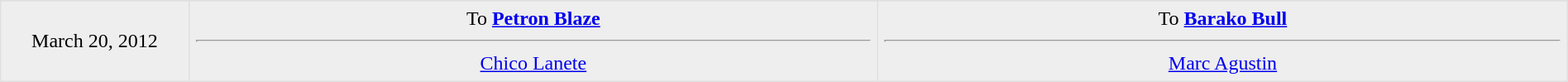<table border=1 style="border-collapse:collapse; text-align: center; width: 100%" bordercolor="#DFDFDF"  cellpadding="5">
<tr>
</tr>
<tr bgcolor="eeeeee">
<td style="width:12%">March 20, 2012</td>
<td style="width:44%" valign="top">To <strong><a href='#'>Petron Blaze</a></strong><hr><a href='#'>Chico Lanete</a></td>
<td style="width:44%" valign="top">To <strong><a href='#'>Barako Bull</a></strong><hr><a href='#'>Marc Agustin</a></td>
</tr>
</table>
